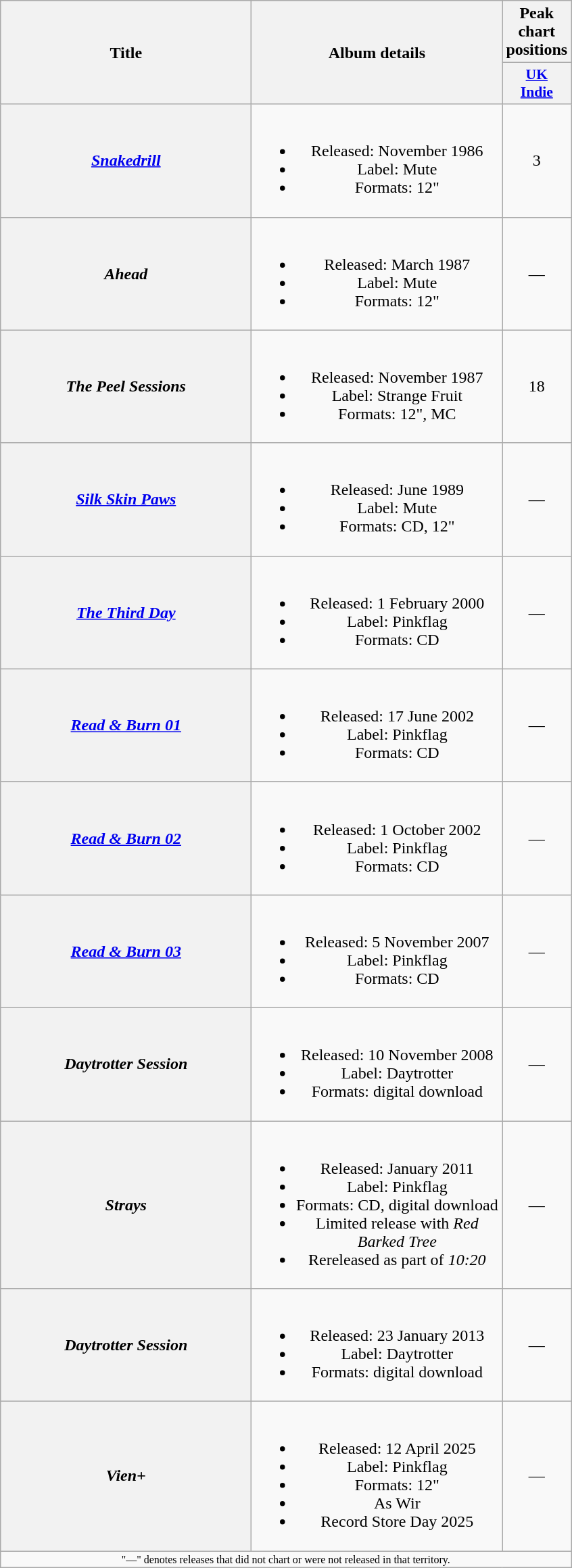<table class="wikitable plainrowheaders" style="text-align:center;">
<tr>
<th rowspan="2" scope="col" style="width:15em;">Title</th>
<th rowspan="2" scope="col" style="width:15em;">Album details</th>
<th>Peak chart positions</th>
</tr>
<tr>
<th scope="col" style="width:2em;font-size:90%;"><a href='#'>UK<br>Indie</a><br></th>
</tr>
<tr>
<th scope="row"><em><a href='#'>Snakedrill</a></em></th>
<td><br><ul><li>Released: November 1986</li><li>Label: Mute</li><li>Formats: 12"</li></ul></td>
<td>3</td>
</tr>
<tr>
<th scope="row"><em>Ahead</em></th>
<td><br><ul><li>Released: March 1987</li><li>Label: Mute</li><li>Formats: 12"</li></ul></td>
<td>—</td>
</tr>
<tr>
<th scope="row"><em>The Peel Sessions</em></th>
<td><br><ul><li>Released: November 1987</li><li>Label: Strange Fruit</li><li>Formats: 12", MC</li></ul></td>
<td>18</td>
</tr>
<tr>
<th scope="row"><em><a href='#'>Silk Skin Paws</a></em></th>
<td><br><ul><li>Released: June 1989</li><li>Label: Mute</li><li>Formats: CD, 12"</li></ul></td>
<td>—</td>
</tr>
<tr>
<th scope="row"><em><a href='#'>The Third Day</a></em></th>
<td><br><ul><li>Released: 1 February 2000</li><li>Label: Pinkflag</li><li>Formats: CD</li></ul></td>
<td>—</td>
</tr>
<tr>
<th scope="row"><em><a href='#'>Read & Burn 01</a></em></th>
<td><br><ul><li>Released: 17 June 2002</li><li>Label: Pinkflag</li><li>Formats: CD</li></ul></td>
<td>—</td>
</tr>
<tr>
<th scope="row"><em><a href='#'>Read & Burn 02</a></em></th>
<td><br><ul><li>Released: 1 October 2002</li><li>Label: Pinkflag</li><li>Formats: CD</li></ul></td>
<td>—</td>
</tr>
<tr>
<th scope="row"><em><a href='#'>Read & Burn 03</a></em></th>
<td><br><ul><li>Released: 5 November 2007</li><li>Label: Pinkflag</li><li>Formats: CD</li></ul></td>
<td>—</td>
</tr>
<tr>
<th scope="row"><em>Daytrotter Session</em></th>
<td><br><ul><li>Released: 10 November 2008</li><li>Label: Daytrotter</li><li>Formats: digital download</li></ul></td>
<td>—</td>
</tr>
<tr>
<th scope="row"><em>Strays</em></th>
<td><br><ul><li>Released: January 2011</li><li>Label: Pinkflag</li><li>Formats: CD, digital download</li><li>Limited release with <em>Red Barked Tree</em></li><li>Rereleased as part of <em>10:20</em></li></ul></td>
<td>—</td>
</tr>
<tr>
<th scope="row"><em>Daytrotter Session</em></th>
<td><br><ul><li>Released: 23 January 2013</li><li>Label: Daytrotter</li><li>Formats: digital download</li></ul></td>
<td>—</td>
</tr>
<tr>
<th scope="row"><em>Vien+</em></th>
<td><br><ul><li>Released: 12 April 2025</li><li>Label: Pinkflag</li><li>Formats: 12"</li><li>As Wir</li><li>Record Store Day 2025</li></ul></td>
<td>—</td>
</tr>
<tr>
<td colspan="3" style="font-size:8pt">"—" denotes releases that did not chart or were not released in that territory.</td>
</tr>
</table>
